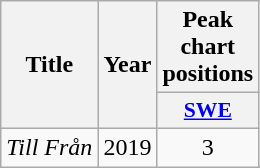<table class="wikitable" border="1">
<tr>
<th rowspan="2">Title</th>
<th rowspan="2">Year</th>
<th colspan="1">Peak chart positions</th>
</tr>
<tr>
<th style="width:3em;font-size:90%"><a href='#'>SWE</a><br></th>
</tr>
<tr>
<td><em>Till Från</em></td>
<td align=center>2019</td>
<td align=center>3<br></td>
</tr>
</table>
